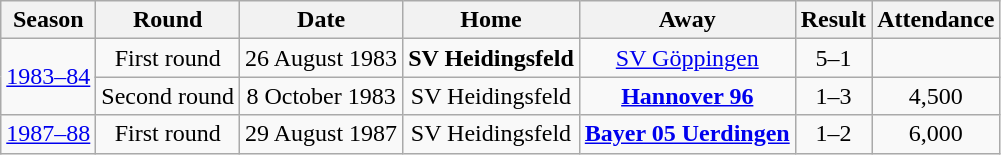<table class="wikitable">
<tr>
<th>Season</th>
<th>Round</th>
<th>Date</th>
<th>Home</th>
<th>Away</th>
<th>Result</th>
<th>Attendance</th>
</tr>
<tr align="center">
<td rowspan=2><a href='#'>1983–84</a></td>
<td>First round</td>
<td>26 August 1983</td>
<td><strong>SV Heidingsfeld</strong></td>
<td><a href='#'>SV Göppingen</a></td>
<td>5–1</td>
<td></td>
</tr>
<tr align="center">
<td>Second round</td>
<td>8 October 1983</td>
<td>SV Heidingsfeld</td>
<td><strong><a href='#'>Hannover 96</a></strong></td>
<td>1–3</td>
<td>4,500</td>
</tr>
<tr align="center">
<td><a href='#'>1987–88</a></td>
<td>First round</td>
<td>29 August 1987</td>
<td>SV Heidingsfeld</td>
<td><strong><a href='#'>Bayer 05 Uerdingen</a></strong></td>
<td>1–2</td>
<td>6,000</td>
</tr>
</table>
